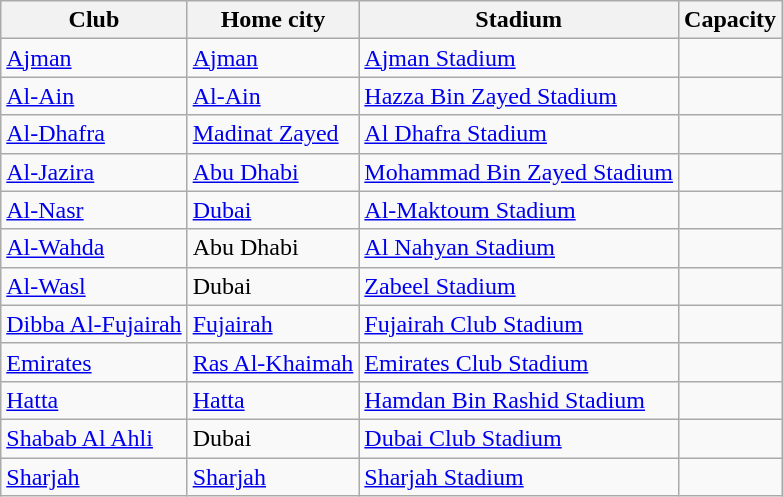<table class="wikitable sortable" style="text-align: left;">
<tr>
<th>Club</th>
<th>Home city</th>
<th>Stadium</th>
<th>Capacity</th>
</tr>
<tr>
<td><a href='#'>Ajman</a></td>
<td><a href='#'>Ajman</a></td>
<td><a href='#'>Ajman Stadium</a></td>
<td style="text-align:center;"></td>
</tr>
<tr>
<td><a href='#'>Al-Ain</a></td>
<td><a href='#'>Al-Ain</a></td>
<td><a href='#'>Hazza Bin Zayed Stadium</a></td>
<td style="text-align:center;"></td>
</tr>
<tr>
<td><a href='#'>Al-Dhafra</a></td>
<td><a href='#'>Madinat Zayed</a></td>
<td><a href='#'>Al Dhafra Stadium</a></td>
<td style="text-align:center;"></td>
</tr>
<tr>
<td><a href='#'>Al-Jazira</a></td>
<td><a href='#'>Abu Dhabi</a></td>
<td><a href='#'>Mohammad Bin Zayed Stadium</a></td>
<td style="text-align:center;"></td>
</tr>
<tr>
<td><a href='#'>Al-Nasr</a></td>
<td><a href='#'>Dubai</a></td>
<td><a href='#'>Al-Maktoum Stadium</a></td>
<td style="text-align:center;"></td>
</tr>
<tr>
<td><a href='#'>Al-Wahda</a></td>
<td>Abu Dhabi</td>
<td><a href='#'>Al Nahyan Stadium</a></td>
<td style="text-align:center;"></td>
</tr>
<tr>
<td><a href='#'>Al-Wasl</a></td>
<td>Dubai</td>
<td><a href='#'>Zabeel Stadium</a></td>
<td style="text-align:center;"></td>
</tr>
<tr>
<td><a href='#'>Dibba Al-Fujairah</a></td>
<td><a href='#'>Fujairah</a></td>
<td><a href='#'>Fujairah Club Stadium</a></td>
<td style="text-align:center;"></td>
</tr>
<tr>
<td><a href='#'>Emirates</a></td>
<td><a href='#'>Ras Al-Khaimah</a></td>
<td><a href='#'>Emirates Club Stadium</a></td>
<td style="text-align:center;"></td>
</tr>
<tr>
<td><a href='#'>Hatta</a></td>
<td><a href='#'>Hatta</a></td>
<td><a href='#'>Hamdan Bin Rashid Stadium</a></td>
<td style="text-align:center;"></td>
</tr>
<tr>
<td><a href='#'>Shabab Al Ahli</a></td>
<td>Dubai</td>
<td><a href='#'>Dubai Club Stadium</a></td>
<td style="text-align:center;"></td>
</tr>
<tr>
<td><a href='#'>Sharjah</a></td>
<td><a href='#'>Sharjah</a></td>
<td><a href='#'>Sharjah Stadium</a></td>
<td style="text-align:center;"></td>
</tr>
</table>
